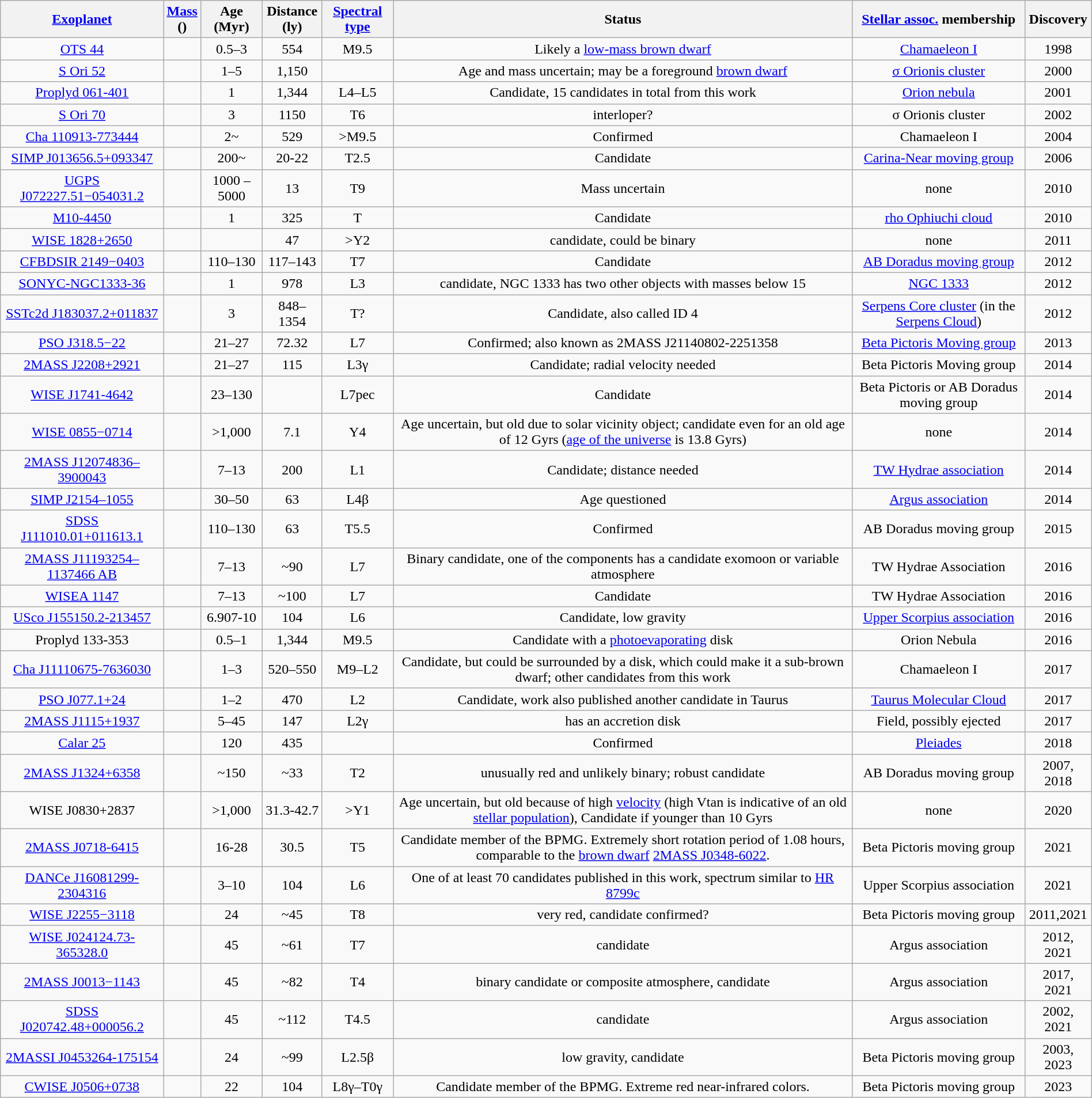<table class="wikitable sortable" style="margin:1em auto; text-align: center;">
<tr>
<th><a href='#'>Exoplanet</a></th>
<th><a href='#'>Mass</a><br>()</th>
<th>Age<br>(Myr)</th>
<th data-sort-type="number">Distance<br>(ly)</th>
<th><a href='#'>Spectral type</a></th>
<th>Status</th>
<th><a href='#'>Stellar assoc.</a> membership</th>
<th>Discovery</th>
</tr>
<tr>
<td><a href='#'>OTS 44</a></td>
<td></td>
<td>0.5–3</td>
<td>554</td>
<td>M9.5</td>
<td>Likely a <a href='#'>low-mass brown dwarf</a></td>
<td><a href='#'>Chamaeleon I</a></td>
<td>1998</td>
</tr>
<tr>
<td><a href='#'>S Ori 52</a></td>
<td></td>
<td>1–5</td>
<td data-sort-value="1150">1,150</td>
<td></td>
<td>Age and mass uncertain; may be a foreground <a href='#'>brown dwarf</a></td>
<td><a href='#'>σ Orionis cluster</a></td>
<td>2000</td>
</tr>
<tr>
<td><a href='#'>Proplyd 061-401</a></td>
<td></td>
<td>1</td>
<td>1,344</td>
<td>L4–L5</td>
<td>Candidate, 15 candidates in total from this work</td>
<td><a href='#'>Orion nebula</a></td>
<td>2001</td>
</tr>
<tr>
<td><a href='#'>S Ori 70</a></td>
<td></td>
<td>3</td>
<td>1150</td>
<td>T6</td>
<td>interloper?</td>
<td>σ Orionis cluster</td>
<td>2002</td>
</tr>
<tr>
<td><a href='#'>Cha 110913-773444</a></td>
<td></td>
<td>2~</td>
<td>529</td>
<td data-sort-value="M9.5">>M9.5</td>
<td>Confirmed</td>
<td>Chamaeleon I</td>
<td>2004</td>
</tr>
<tr>
<td><a href='#'>SIMP J013656.5+093347</a></td>
<td></td>
<td>200~</td>
<td>20-22</td>
<td>T2.5</td>
<td>Candidate</td>
<td><a href='#'>Carina-Near moving group</a></td>
<td>2006</td>
</tr>
<tr>
<td><a href='#'>UGPS J072227.51−054031.2</a></td>
<td></td>
<td>1000 – 5000</td>
<td>13</td>
<td>T9</td>
<td>Mass uncertain</td>
<td>none</td>
<td>2010</td>
</tr>
<tr>
<td><a href='#'>M10-4450</a></td>
<td></td>
<td>1</td>
<td>325</td>
<td>T</td>
<td>Candidate</td>
<td><a href='#'>rho Ophiuchi cloud</a></td>
<td>2010</td>
</tr>
<tr>
<td><a href='#'>WISE 1828+2650</a></td>
<td></td>
<td></td>
<td>47</td>
<td data-sort-value="Y2">>Y2</td>
<td>candidate, could be binary</td>
<td>none</td>
<td>2011</td>
</tr>
<tr>
<td><a href='#'>CFBDSIR 2149−0403</a></td>
<td></td>
<td>110–130</td>
<td>117–143</td>
<td>T7</td>
<td>Candidate</td>
<td><a href='#'>AB Doradus moving group</a></td>
<td>2012</td>
</tr>
<tr>
<td><a href='#'>SONYC-NGC1333-36</a></td>
<td></td>
<td>1</td>
<td>978</td>
<td>L3</td>
<td>candidate, NGC 1333 has two other objects with masses below 15 </td>
<td><a href='#'>NGC 1333</a></td>
<td>2012</td>
</tr>
<tr>
<td><a href='#'>SSTc2d J183037.2+011837</a></td>
<td></td>
<td>3</td>
<td>848–1354</td>
<td>T?</td>
<td>Candidate, also called ID 4</td>
<td><a href='#'>Serpens Core cluster</a> (in the <a href='#'>Serpens Cloud</a>)</td>
<td>2012</td>
</tr>
<tr>
<td><a href='#'>PSO J318.5−22</a></td>
<td></td>
<td>21–27</td>
<td>72.32</td>
<td>L7</td>
<td>Confirmed; also known as 2MASS J21140802-2251358</td>
<td><a href='#'>Beta Pictoris Moving group</a></td>
<td>2013</td>
</tr>
<tr>
<td><a href='#'>2MASS J2208+2921</a></td>
<td></td>
<td>21–27</td>
<td>115</td>
<td>L3γ</td>
<td>Candidate; radial velocity needed</td>
<td>Beta Pictoris Moving group</td>
<td>2014</td>
</tr>
<tr>
<td><a href='#'>WISE J1741-4642</a></td>
<td></td>
<td>23–130</td>
<td></td>
<td>L7pec</td>
<td>Candidate</td>
<td>Beta Pictoris or AB Doradus moving group</td>
<td>2014</td>
</tr>
<tr>
<td><a href='#'>WISE 0855−0714</a></td>
<td></td>
<td data-sort-value="1000">>1,000</td>
<td>7.1</td>
<td>Y4</td>
<td>Age uncertain, but old due to solar vicinity object; candidate even for an old age of 12 Gyrs (<a href='#'>age of the universe</a> is 13.8 Gyrs)</td>
<td>none</td>
<td>2014</td>
</tr>
<tr>
<td><a href='#'>2MASS J12074836–3900043</a></td>
<td></td>
<td>7–13</td>
<td>200</td>
<td>L1</td>
<td>Candidate; distance needed</td>
<td><a href='#'>TW Hydrae association</a></td>
<td>2014</td>
</tr>
<tr>
<td><a href='#'>SIMP J2154–1055</a></td>
<td></td>
<td>30–50</td>
<td>63</td>
<td>L4β</td>
<td>Age questioned</td>
<td><a href='#'>Argus association</a></td>
<td>2014</td>
</tr>
<tr>
<td><a href='#'>SDSS J111010.01+011613.1</a></td>
<td></td>
<td>110–130</td>
<td>63</td>
<td>T5.5</td>
<td>Confirmed</td>
<td>AB Doradus moving group</td>
<td>2015</td>
</tr>
<tr>
<td><a href='#'>2MASS J11193254–1137466 AB</a></td>
<td></td>
<td>7–13</td>
<td data-sort-value="90">~90</td>
<td>L7</td>
<td>Binary candidate, one of the components has a candidate exomoon or variable atmosphere</td>
<td>TW Hydrae Association</td>
<td>2016</td>
</tr>
<tr>
<td><a href='#'>WISEA 1147</a></td>
<td></td>
<td>7–13</td>
<td data-sort-value="100">~100</td>
<td>L7</td>
<td>Candidate</td>
<td>TW Hydrae Association</td>
<td>2016</td>
</tr>
<tr>
<td><a href='#'>USco J155150.2-213457</a></td>
<td></td>
<td>6.907-10</td>
<td>104</td>
<td>L6</td>
<td>Candidate, low gravity</td>
<td><a href='#'>Upper Scorpius association</a></td>
<td>2016</td>
</tr>
<tr>
<td>Proplyd 133-353</td>
<td></td>
<td>0.5–1</td>
<td>1,344</td>
<td>M9.5</td>
<td>Candidate with a <a href='#'>photoevaporating</a> disk</td>
<td>Orion Nebula</td>
<td>2016</td>
</tr>
<tr>
<td><a href='#'>Cha J11110675-7636030</a></td>
<td></td>
<td>1–3</td>
<td>520–550</td>
<td>M9–L2</td>
<td>Candidate, but could be surrounded by a disk, which could make it a sub-brown dwarf; other candidates from this work</td>
<td>Chamaeleon I</td>
<td>2017</td>
</tr>
<tr>
<td><a href='#'>PSO J077.1+24</a></td>
<td></td>
<td>1–2</td>
<td>470</td>
<td>L2</td>
<td>Candidate, work also published another candidate in Taurus</td>
<td><a href='#'>Taurus Molecular Cloud</a></td>
<td>2017</td>
</tr>
<tr>
<td><a href='#'>2MASS J1115+1937</a></td>
<td></td>
<td>5–45</td>
<td>147</td>
<td>L2γ</td>
<td>has an accretion disk</td>
<td>Field, possibly ejected</td>
<td>2017</td>
</tr>
<tr>
<td><a href='#'>Calar 25</a></td>
<td></td>
<td>120</td>
<td>435</td>
<td></td>
<td>Confirmed</td>
<td><a href='#'>Pleiades</a></td>
<td>2018</td>
</tr>
<tr>
<td><a href='#'>2MASS J1324+6358</a></td>
<td></td>
<td data-sort-value="150">~150</td>
<td data-sort-value="33">~33</td>
<td>T2</td>
<td>unusually red and unlikely binary; robust candidate</td>
<td>AB Doradus moving group</td>
<td>2007, 2018</td>
</tr>
<tr>
<td>WISE J0830+2837</td>
<td></td>
<td data-sort-value="1000">>1,000</td>
<td>31.3-42.7</td>
<td data-sort-value="Y1">>Y1</td>
<td>Age uncertain, but old because of high <a href='#'>velocity</a> (high Vtan is indicative of an old <a href='#'>stellar population</a>), Candidate if younger than 10 Gyrs</td>
<td>none</td>
<td>2020</td>
</tr>
<tr>
<td><a href='#'>2MASS J0718-6415</a></td>
<td></td>
<td>16-28</td>
<td>30.5</td>
<td>T5</td>
<td>Candidate member of the BPMG. Extremely short rotation period of 1.08 hours, comparable to the <a href='#'>brown dwarf</a> <a href='#'>2MASS J0348-6022</a>.</td>
<td>Beta Pictoris moving group</td>
<td>2021</td>
</tr>
<tr>
<td><a href='#'>DANCe J16081299-2304316</a></td>
<td></td>
<td>3–10</td>
<td>104</td>
<td>L6</td>
<td>One of at least 70 candidates published in this work, spectrum similar to <a href='#'>HR 8799c</a></td>
<td>Upper Scorpius association</td>
<td>2021</td>
</tr>
<tr>
<td><a href='#'>WISE J2255−3118</a></td>
<td></td>
<td>24</td>
<td data-sort-value="45">~45</td>
<td>T8</td>
<td>very red, candidate confirmed?</td>
<td>Beta Pictoris moving group</td>
<td>2011,2021</td>
</tr>
<tr>
<td><a href='#'>WISE J024124.73-365328.0</a></td>
<td></td>
<td>45</td>
<td data-sort-value="61">~61</td>
<td>T7</td>
<td>candidate</td>
<td>Argus association</td>
<td>2012, 2021</td>
</tr>
<tr>
<td><a href='#'>2MASS J0013−1143</a></td>
<td></td>
<td>45</td>
<td data-sort-value="82">~82</td>
<td>T4</td>
<td>binary candidate or composite atmosphere, candidate</td>
<td>Argus association</td>
<td>2017, 2021</td>
</tr>
<tr>
<td><a href='#'>SDSS J020742.48+000056.2</a></td>
<td></td>
<td>45</td>
<td data-sort-value="112">~112</td>
<td>T4.5</td>
<td>candidate</td>
<td>Argus association</td>
<td>2002, 2021</td>
</tr>
<tr>
<td><a href='#'>2MASSI J0453264-175154</a></td>
<td></td>
<td>24</td>
<td data-sort-value="99">~99</td>
<td>L2.5β</td>
<td>low gravity, candidate</td>
<td>Beta Pictoris moving group</td>
<td>2003, 2023</td>
</tr>
<tr>
<td><a href='#'>CWISE J0506+0738</a></td>
<td></td>
<td>22</td>
<td>104</td>
<td>L8γ–T0γ</td>
<td>Candidate member of the BPMG. Extreme red near-infrared colors.</td>
<td>Beta Pictoris moving group</td>
<td>2023</td>
</tr>
</table>
